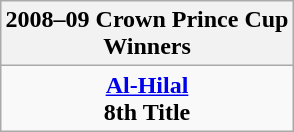<table class="wikitable" style="text-align: center; margin: 0 auto;">
<tr>
<th>2008–09 Crown Prince Cup <br>Winners</th>
</tr>
<tr>
<td><strong><a href='#'>Al-Hilal</a></strong><br><strong>8th Title</strong></td>
</tr>
</table>
